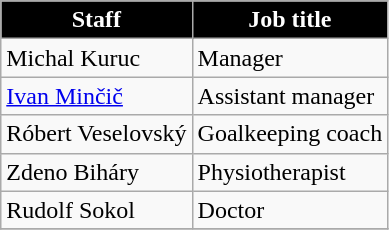<table class="wikitable">
<tr>
<th style="color:#FFFFFF; background:#000000;">Staff</th>
<th style="color:#FFFFFF; background:#000000;">Job title</th>
</tr>
<tr>
<td> Michal Kuruc</td>
<td>Manager</td>
</tr>
<tr>
<td>  <a href='#'>Ivan Minčič</a></td>
<td>Assistant manager</td>
</tr>
<tr>
<td> Róbert Veselovský</td>
<td>Goalkeeping coach</td>
</tr>
<tr>
<td> Zdeno Biháry</td>
<td>Physiotherapist</td>
</tr>
<tr>
<td> Rudolf Sokol</td>
<td>Doctor</td>
</tr>
<tr>
</tr>
</table>
